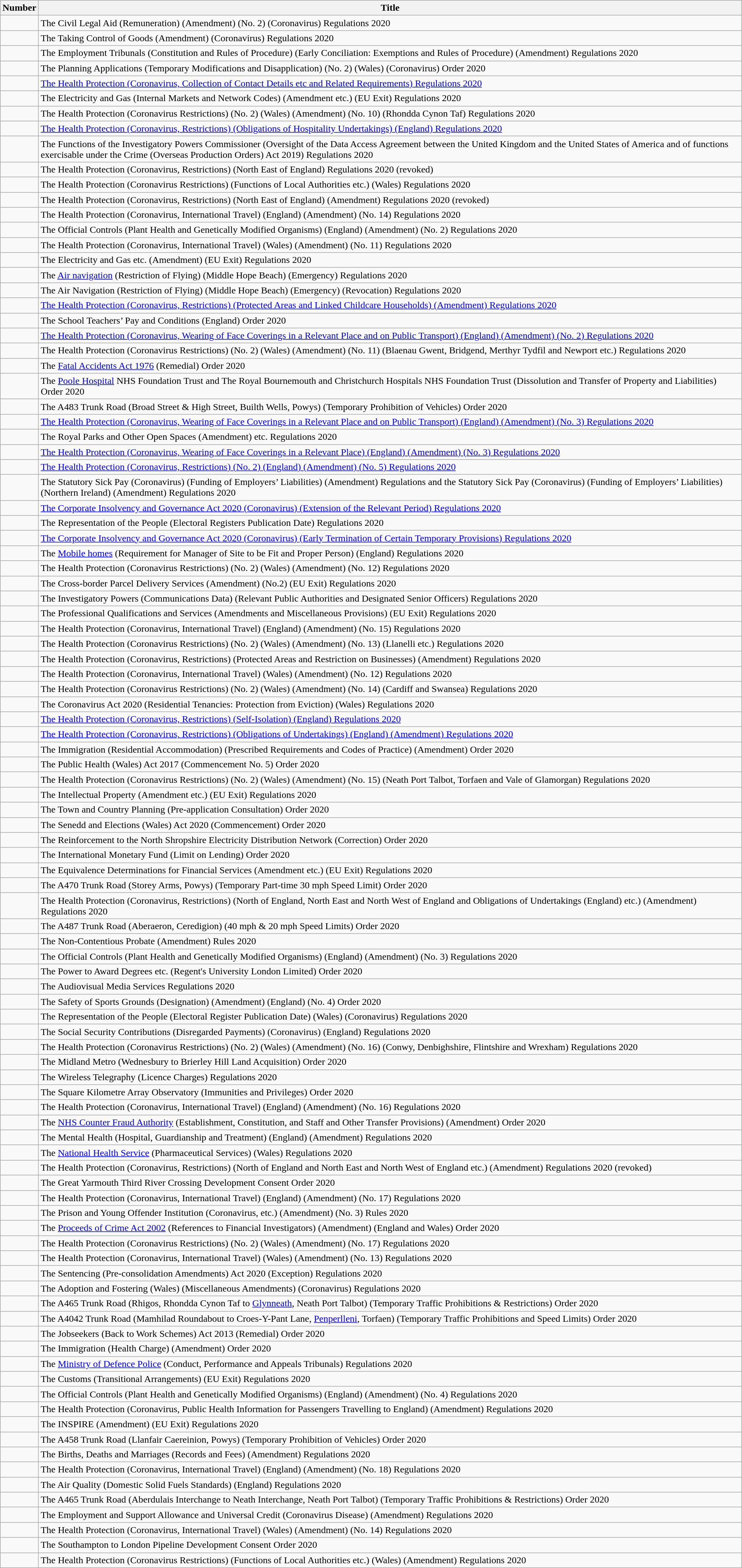<table class="wikitable collapsible">
<tr>
<th>Number</th>
<th>Title</th>
</tr>
<tr>
<td></td>
<td>The Civil Legal Aid (Remuneration) (Amendment) (No. 2) (Coronavirus) Regulations 2020</td>
</tr>
<tr>
<td></td>
<td>The Taking Control of Goods (Amendment) (Coronavirus) Regulations 2020</td>
</tr>
<tr>
<td></td>
<td>The Employment Tribunals (Constitution and Rules of Procedure) (Early Conciliation: Exemptions and Rules of Procedure) (Amendment) Regulations 2020</td>
</tr>
<tr>
<td></td>
<td>The Planning Applications (Temporary Modifications and Disapplication) (No. 2) (Wales) (Coronavirus) Order 2020</td>
</tr>
<tr>
<td></td>
<td><a href='#'>The Health Protection (Coronavirus, Collection of Contact Details etc and Related Requirements) Regulations 2020</a></td>
</tr>
<tr>
<td></td>
<td>The Electricity and Gas (Internal Markets and Network Codes) (Amendment etc.) (EU Exit) Regulations 2020</td>
</tr>
<tr>
<td></td>
<td>The Health Protection (Coronavirus Restrictions) (No. 2) (Wales) (Amendment) (No. 10) (Rhondda Cynon Taf) Regulations 2020</td>
</tr>
<tr>
<td></td>
<td><a href='#'>The Health Protection (Coronavirus, Restrictions) (Obligations of Hospitality Undertakings) (England) Regulations 2020</a></td>
</tr>
<tr>
<td></td>
<td>The Functions of the Investigatory Powers Commissioner (Oversight of the Data Access Agreement between the United Kingdom and the United States of America and of functions exercisable under the Crime (Overseas Production Orders) Act 2019) Regulations 2020</td>
</tr>
<tr>
<td></td>
<td>The Health Protection (Coronavirus, Restrictions) (North East of England) Regulations 2020 (revoked)</td>
</tr>
<tr>
<td></td>
<td>The Health Protection (Coronavirus Restrictions) (Functions of Local Authorities etc.) (Wales) Regulations 2020</td>
</tr>
<tr>
<td></td>
<td>The Health Protection (Coronavirus, Restrictions) (North East of England) (Amendment) Regulations 2020 (revoked)</td>
</tr>
<tr>
<td></td>
<td>The Health Protection (Coronavirus, International Travel) (England) (Amendment) (No. 14) Regulations 2020</td>
</tr>
<tr>
<td></td>
<td>The Official Controls (Plant Health and Genetically Modified Organisms) (England) (Amendment) (No. 2) Regulations 2020</td>
</tr>
<tr>
<td></td>
<td>The Health Protection (Coronavirus, International Travel) (Wales) (Amendment) (No. 11) Regulations 2020</td>
</tr>
<tr>
<td></td>
<td>The Electricity and Gas etc. (Amendment) (EU Exit) Regulations 2020</td>
</tr>
<tr>
<td></td>
<td>The <a href='#'>Air navigation</a> (Restriction of Flying) (Middle Hope Beach) (Emergency) Regulations 2020</td>
</tr>
<tr>
<td></td>
<td>The Air Navigation (Restriction of Flying) (Middle Hope Beach) (Emergency) (Revocation) Regulations 2020</td>
</tr>
<tr>
<td></td>
<td><a href='#'>The Health Protection (Coronavirus, Restrictions) (Protected Areas and Linked Childcare Households) (Amendment) Regulations 2020</a></td>
</tr>
<tr>
<td></td>
<td>The School Teachers’ Pay and Conditions (England) Order 2020</td>
</tr>
<tr>
<td></td>
<td><a href='#'>The Health Protection (Coronavirus, Wearing of Face Coverings in a Relevant Place and on Public Transport) (England) (Amendment) (No. 2) Regulations 2020</a></td>
</tr>
<tr>
<td></td>
<td>The Health Protection (Coronavirus Restrictions) (No. 2) (Wales) (Amendment) (No. 11) (Blaenau Gwent, Bridgend, Merthyr Tydfil and Newport etc.) Regulations 2020</td>
</tr>
<tr>
<td></td>
<td>The <a href='#'>Fatal Accidents Act 1976</a> (Remedial) Order 2020</td>
</tr>
<tr>
<td></td>
<td>The <a href='#'>Poole Hospital</a> NHS Foundation Trust and The Royal Bournemouth and Christchurch Hospitals NHS Foundation Trust (Dissolution and Transfer of Property and Liabilities) Order 2020</td>
</tr>
<tr>
<td></td>
<td>The A483 Trunk Road (Broad Street & High Street, Builth Wells, Powys) (Temporary Prohibition of Vehicles) Order 2020</td>
</tr>
<tr>
<td></td>
<td><a href='#'>The Health Protection (Coronavirus, Wearing of Face Coverings in a Relevant Place and on Public Transport) (England) (Amendment) (No. 3) Regulations 2020</a></td>
</tr>
<tr>
<td></td>
<td>The Royal Parks and Other Open Spaces (Amendment) etc. Regulations 2020</td>
</tr>
<tr>
<td></td>
<td><a href='#'>The Health Protection (Coronavirus, Wearing of Face Coverings in a Relevant Place) (England) (Amendment) (No. 3) Regulations 2020</a></td>
</tr>
<tr>
<td></td>
<td><a href='#'>The Health Protection (Coronavirus, Restrictions) (No. 2) (England) (Amendment) (No. 5) Regulations 2020</a></td>
</tr>
<tr>
<td></td>
<td>The Statutory Sick Pay (Coronavirus) (Funding of Employers’ Liabilities) (Amendment) Regulations and the Statutory Sick Pay (Coronavirus) (Funding of Employers’ Liabilities) (Northern Ireland) (Amendment) Regulations 2020</td>
</tr>
<tr>
<td></td>
<td><a href='#'>The Corporate Insolvency and Governance Act 2020 (Coronavirus) (Extension of the Relevant Period) Regulations 2020</a></td>
</tr>
<tr>
<td></td>
<td>The Representation of the People (Electoral Registers Publication Date) Regulations 2020</td>
</tr>
<tr>
<td></td>
<td><a href='#'>The Corporate Insolvency and Governance Act 2020 (Coronavirus) (Early Termination of Certain Temporary Provisions) Regulations 2020</a></td>
</tr>
<tr>
<td></td>
<td>The <a href='#'>Mobile homes</a> (Requirement for Manager of Site to be Fit and Proper Person) (England) Regulations 2020</td>
</tr>
<tr>
<td></td>
<td>The Health Protection (Coronavirus Restrictions) (No. 2) (Wales) (Amendment) (No. 12) Regulations 2020</td>
</tr>
<tr>
<td></td>
<td>The Cross-border Parcel Delivery Services (Amendment) (No.2) (EU Exit) Regulations 2020</td>
</tr>
<tr>
<td></td>
<td>The Investigatory Powers (Communications Data) (Relevant Public Authorities and Designated Senior Officers) Regulations 2020</td>
</tr>
<tr>
<td></td>
<td>The Professional Qualifications and Services (Amendments and Miscellaneous Provisions) (EU Exit) Regulations 2020</td>
</tr>
<tr>
<td></td>
<td>The Health Protection (Coronavirus, International Travel) (England) (Amendment) (No. 15) Regulations 2020</td>
</tr>
<tr>
<td></td>
<td>The Health Protection (Coronavirus Restrictions) (No. 2) (Wales) (Amendment) (No. 13) (Llanelli etc.) Regulations 2020</td>
</tr>
<tr>
<td></td>
<td>The Health Protection (Coronavirus, Restrictions) (Protected Areas and Restriction on Businesses) (Amendment) Regulations 2020</td>
</tr>
<tr>
<td></td>
<td>The Health Protection (Coronavirus, International Travel) (Wales) (Amendment) (No. 12) Regulations 2020</td>
</tr>
<tr>
<td></td>
<td>The Health Protection (Coronavirus Restrictions) (No. 2) (Wales) (Amendment) (No. 14) (Cardiff and Swansea) Regulations 2020</td>
</tr>
<tr>
<td></td>
<td>The Coronavirus Act 2020 (Residential Tenancies: Protection from Eviction) (Wales) Regulations 2020</td>
</tr>
<tr>
<td></td>
<td><a href='#'>The Health Protection (Coronavirus, Restrictions) (Self-Isolation) (England) Regulations 2020</a></td>
</tr>
<tr>
<td></td>
<td><a href='#'>The Health Protection (Coronavirus, Restrictions) (Obligations of Undertakings) (England) (Amendment) Regulations 2020</a></td>
</tr>
<tr>
<td></td>
<td>The Immigration (Residential Accommodation) (Prescribed Requirements and Codes of Practice) (Amendment) Order 2020</td>
</tr>
<tr>
<td></td>
<td>The Public Health (Wales) Act 2017 (Commencement No. 5) Order 2020</td>
</tr>
<tr>
<td></td>
<td>The Health Protection (Coronavirus Restrictions) (No. 2) (Wales) (Amendment) (No. 15) (Neath Port Talbot, Torfaen and Vale of Glamorgan) Regulations 2020</td>
</tr>
<tr>
<td></td>
<td>The Intellectual Property (Amendment etc.) (EU Exit) Regulations 2020</td>
</tr>
<tr>
<td></td>
<td>The Town and Country Planning (Pre-application Consultation) Order 2020</td>
</tr>
<tr>
<td></td>
<td>The Senedd and Elections (Wales) Act 2020 (Commencement) Order 2020</td>
</tr>
<tr>
<td></td>
<td>The Reinforcement to the North Shropshire Electricity Distribution Network (Correction) Order 2020</td>
</tr>
<tr>
<td></td>
<td>The International Monetary Fund (Limit on Lending) Order 2020</td>
</tr>
<tr>
<td></td>
<td>The Equivalence Determinations for Financial Services (Amendment etc.) (EU Exit) Regulations 2020</td>
</tr>
<tr>
<td></td>
<td>The A470 Trunk Road (Storey Arms, Powys) (Temporary Part-time 30 mph Speed Limit) Order 2020</td>
</tr>
<tr>
<td></td>
<td>The Health Protection (Coronavirus, Restrictions) (North of England, North East and North West of England and Obligations of Undertakings (England) etc.) (Amendment) Regulations 2020</td>
</tr>
<tr>
<td></td>
<td>The A487 Trunk Road (Aberaeron, Ceredigion) (40 mph & 20 mph Speed Limits) Order 2020</td>
</tr>
<tr>
<td></td>
<td>The Non-Contentious Probate (Amendment) Rules 2020</td>
</tr>
<tr>
<td></td>
<td>The Official Controls (Plant Health and Genetically Modified Organisms) (England) (Amendment) (No. 3) Regulations 2020</td>
</tr>
<tr>
<td></td>
<td>The Power to Award Degrees etc. (Regent's University London Limited) Order 2020</td>
</tr>
<tr>
<td></td>
<td>The Audiovisual Media Services Regulations 2020</td>
</tr>
<tr>
<td></td>
<td>The Safety of Sports Grounds (Designation) (Amendment) (England) (No. 4) Order 2020</td>
</tr>
<tr>
<td></td>
<td>The Representation of the People (Electoral Register Publication Date) (Wales) (Coronavirus) Regulations 2020</td>
</tr>
<tr>
<td></td>
<td>The Social Security Contributions (Disregarded Payments) (Coronavirus) (England) Regulations 2020</td>
</tr>
<tr>
<td></td>
<td>The Health Protection (Coronavirus Restrictions) (No. 2) (Wales) (Amendment) (No. 16) (Conwy, Denbighshire, Flintshire and Wrexham) Regulations 2020</td>
</tr>
<tr>
<td></td>
<td>The Midland Metro (Wednesbury to Brierley Hill Land Acquisition) Order 2020</td>
</tr>
<tr>
<td></td>
<td>The Wireless Telegraphy (Licence Charges) Regulations 2020</td>
</tr>
<tr>
<td></td>
<td>The Square Kilometre Array Observatory (Immunities and Privileges) Order 2020</td>
</tr>
<tr>
<td></td>
<td>The Health Protection (Coronavirus, International Travel) (England) (Amendment) (No. 16) Regulations 2020</td>
</tr>
<tr>
<td></td>
<td>The <a href='#'>NHS Counter Fraud Authority</a> (Establishment, Constitution, and Staff and Other Transfer Provisions) (Amendment) Order 2020</td>
</tr>
<tr>
<td></td>
<td>The Mental Health (Hospital, Guardianship and Treatment) (England) (Amendment) Regulations 2020</td>
</tr>
<tr>
<td></td>
<td>The <a href='#'>National Health Service</a> (Pharmaceutical Services) (Wales) Regulations 2020</td>
</tr>
<tr>
<td></td>
<td>The Health Protection (Coronavirus, Restrictions) (North of England and North East and North West of England etc.) (Amendment) Regulations 2020 (revoked)</td>
</tr>
<tr>
<td></td>
<td>The Great Yarmouth Third River Crossing Development Consent Order 2020</td>
</tr>
<tr>
<td></td>
<td>The Health Protection (Coronavirus, International Travel) (England) (Amendment) (No. 17) Regulations 2020</td>
</tr>
<tr>
<td></td>
<td>The Prison and Young Offender Institution (Coronavirus, etc.) (Amendment) (No. 3) Rules 2020</td>
</tr>
<tr>
<td></td>
<td>The <a href='#'>Proceeds of Crime Act 2002</a> (References to Financial Investigators) (Amendment) (England and Wales) Order 2020</td>
</tr>
<tr>
<td></td>
<td>The Health Protection (Coronavirus Restrictions) (No. 2) (Wales) (Amendment) (No. 17) Regulations 2020</td>
</tr>
<tr>
<td></td>
<td>The Health Protection (Coronavirus, International Travel) (Wales) (Amendment) (No. 13) Regulations 2020</td>
</tr>
<tr>
<td></td>
<td>The Sentencing (Pre-consolidation Amendments) Act 2020 (Exception) Regulations 2020</td>
</tr>
<tr>
<td></td>
<td>The Adoption and Fostering (Wales) (Miscellaneous Amendments) (Coronavirus) Regulations 2020</td>
</tr>
<tr>
<td></td>
<td>The A465 Trunk Road (Rhigos, Rhondda Cynon Taf to <a href='#'>Glynneath</a>, Neath Port Talbot) (Temporary Traffic Prohibitions & Restrictions) Order 2020</td>
</tr>
<tr>
<td></td>
<td>The A4042 Trunk Road (Mamhilad Roundabout to Croes-Y-Pant Lane, <a href='#'>Penperlleni</a>, Torfaen) (Temporary Traffic Prohibitions and Speed Limits) Order 2020</td>
</tr>
<tr>
<td></td>
<td>The Jobseekers (Back to Work Schemes) Act 2013 (Remedial) Order 2020</td>
</tr>
<tr>
<td></td>
<td>The Immigration (Health Charge) (Amendment) Order 2020</td>
</tr>
<tr>
<td></td>
<td>The <a href='#'>Ministry of Defence Police</a> (Conduct, Performance and Appeals Tribunals) Regulations 2020</td>
</tr>
<tr>
<td></td>
<td>The Customs (Transitional Arrangements) (EU Exit) Regulations 2020</td>
</tr>
<tr>
<td></td>
<td>The Official Controls (Plant Health and Genetically Modified Organisms) (England) (Amendment) (No. 4) Regulations 2020</td>
</tr>
<tr>
<td></td>
<td>The Health Protection (Coronavirus, Public Health Information for Passengers Travelling to England) (Amendment) Regulations 2020</td>
</tr>
<tr>
<td></td>
<td>The INSPIRE (Amendment) (EU Exit) Regulations 2020</td>
</tr>
<tr>
<td></td>
<td>The A458 Trunk Road (Llanfair Caereinion, Powys) (Temporary Prohibition of Vehicles) Order 2020</td>
</tr>
<tr>
<td></td>
<td>The Births, Deaths and Marriages (Records and Fees) (Amendment) Regulations 2020</td>
</tr>
<tr>
<td></td>
<td>The Health Protection (Coronavirus, International Travel) (England) (Amendment) (No. 18) Regulations 2020</td>
</tr>
<tr>
<td></td>
<td>The Air Quality (Domestic Solid Fuels Standards) (England) Regulations 2020</td>
</tr>
<tr>
<td></td>
<td>The A465 Trunk Road (Aberdulais Interchange to Neath Interchange, Neath Port Talbot) (Temporary Traffic Prohibitions & Restrictions) Order 2020</td>
</tr>
<tr>
<td></td>
<td>The Employment and Support Allowance and Universal Credit (Coronavirus Disease) (Amendment) Regulations 2020</td>
</tr>
<tr>
<td></td>
<td>The Health Protection (Coronavirus, International Travel) (Wales) (Amendment) (No. 14) Regulations 2020</td>
</tr>
<tr>
<td></td>
<td>The Southampton to London Pipeline Development Consent Order 2020</td>
</tr>
<tr>
<td></td>
<td>The Health Protection (Coronavirus Restrictions) (Functions of Local Authorities etc.) (Wales) (Amendment) Regulations 2020</td>
</tr>
</table>
